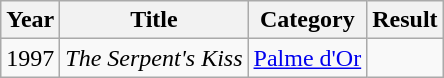<table class="wikitable">
<tr>
<th>Year</th>
<th>Title</th>
<th>Category</th>
<th>Result</th>
</tr>
<tr>
<td>1997</td>
<td><em>The Serpent's Kiss</em></td>
<td><a href='#'>Palme d'Or</a></td>
<td></td>
</tr>
</table>
